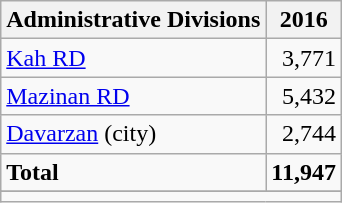<table class="wikitable">
<tr>
<th>Administrative Divisions</th>
<th>2016</th>
</tr>
<tr>
<td><a href='#'>Kah RD</a></td>
<td style="text-align: right;">3,771</td>
</tr>
<tr>
<td><a href='#'>Mazinan RD</a></td>
<td style="text-align: right;">5,432</td>
</tr>
<tr>
<td><a href='#'>Davarzan</a> (city)</td>
<td style="text-align: right;">2,744</td>
</tr>
<tr>
<td><strong>Total</strong></td>
<td style="text-align: right;"><strong>11,947</strong></td>
</tr>
<tr>
</tr>
<tr>
<td colspan=2></td>
</tr>
</table>
